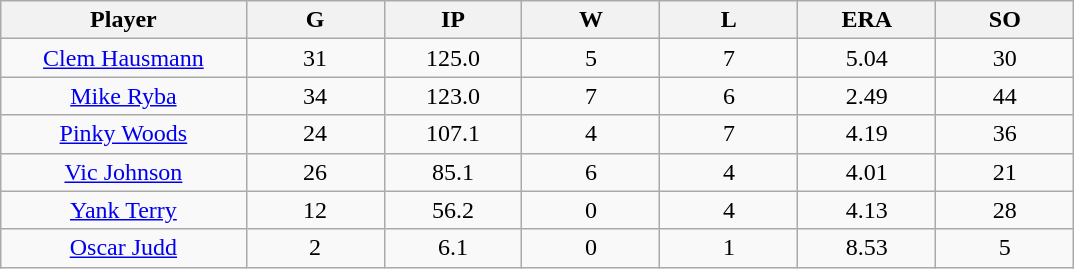<table class="wikitable sortable">
<tr>
<th bgcolor="#DDDDFF" width="16%">Player</th>
<th bgcolor="#DDDDFF" width="9%">G</th>
<th bgcolor="#DDDDFF" width="9%">IP</th>
<th bgcolor="#DDDDFF" width="9%">W</th>
<th bgcolor="#DDDDFF" width="9%">L</th>
<th bgcolor="#DDDDFF" width="9%">ERA</th>
<th bgcolor="#DDDDFF" width="9%">SO</th>
</tr>
<tr align="center">
<td><a href='#'>Clem Hausmann</a></td>
<td>31</td>
<td>125.0</td>
<td>5</td>
<td>7</td>
<td>5.04</td>
<td>30</td>
</tr>
<tr align=center>
<td><a href='#'>Mike Ryba</a></td>
<td>34</td>
<td>123.0</td>
<td>7</td>
<td>6</td>
<td>2.49</td>
<td>44</td>
</tr>
<tr align=center>
<td><a href='#'>Pinky Woods</a></td>
<td>24</td>
<td>107.1</td>
<td>4</td>
<td>7</td>
<td>4.19</td>
<td>36</td>
</tr>
<tr align=center>
<td><a href='#'>Vic Johnson</a></td>
<td>26</td>
<td>85.1</td>
<td>6</td>
<td>4</td>
<td>4.01</td>
<td>21</td>
</tr>
<tr align=center>
<td><a href='#'>Yank Terry</a></td>
<td>12</td>
<td>56.2</td>
<td>0</td>
<td>4</td>
<td>4.13</td>
<td>28</td>
</tr>
<tr align=center>
<td><a href='#'>Oscar Judd</a></td>
<td>2</td>
<td>6.1</td>
<td>0</td>
<td>1</td>
<td>8.53</td>
<td>5</td>
</tr>
</table>
